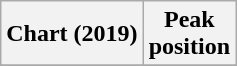<table class="wikitable plainrowheaders" style="text-align:center">
<tr>
<th scope="col">Chart (2019)</th>
<th scope="col">Peak<br>position</th>
</tr>
<tr>
</tr>
</table>
